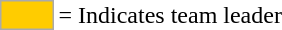<table>
<tr>
<td style="background:#fc0; border:1px solid #aaa; width:2em;"></td>
<td>= Indicates team leader</td>
</tr>
</table>
